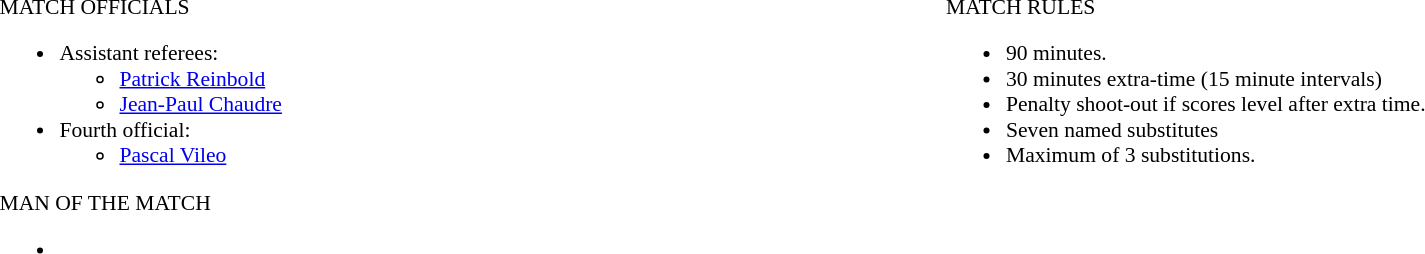<table style="width:100%; font-size:90%;">
<tr>
<td style="width:50%; vertical-align:top;"><br>MATCH OFFICIALS<ul><li>Assistant referees:<ul><li> <a href='#'>Patrick Reinbold</a></li><li> <a href='#'>Jean-Paul Chaudre</a></li></ul></li><li>Fourth official:<ul><li> <a href='#'>Pascal Vileo</a></li></ul></li></ul>MAN OF THE MATCH<ul><li></li></ul></td>
<td style="width:50%; vertical-align:top;"><br>MATCH RULES<ul><li>90 minutes.</li><li>30 minutes extra-time (15 minute intervals)</li><li>Penalty shoot-out if scores level after extra time.</li><li>Seven named substitutes</li><li>Maximum of 3 substitutions.</li></ul></td>
</tr>
</table>
